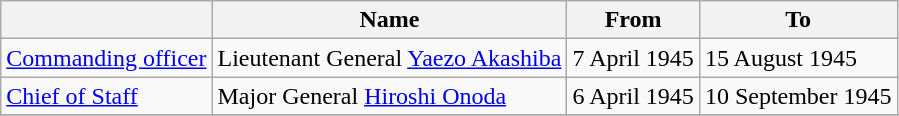<table class=wikitable>
<tr>
<th></th>
<th>Name</th>
<th>From</th>
<th>To</th>
</tr>
<tr>
<td><a href='#'>Commanding officer</a></td>
<td>Lieutenant General <a href='#'>Yaezo Akashiba</a></td>
<td>7 April 1945</td>
<td>15 August 1945</td>
</tr>
<tr>
<td><a href='#'>Chief of Staff</a></td>
<td>Major General <a href='#'>Hiroshi Onoda</a></td>
<td>6 April 1945</td>
<td>10 September 1945</td>
</tr>
<tr>
</tr>
</table>
